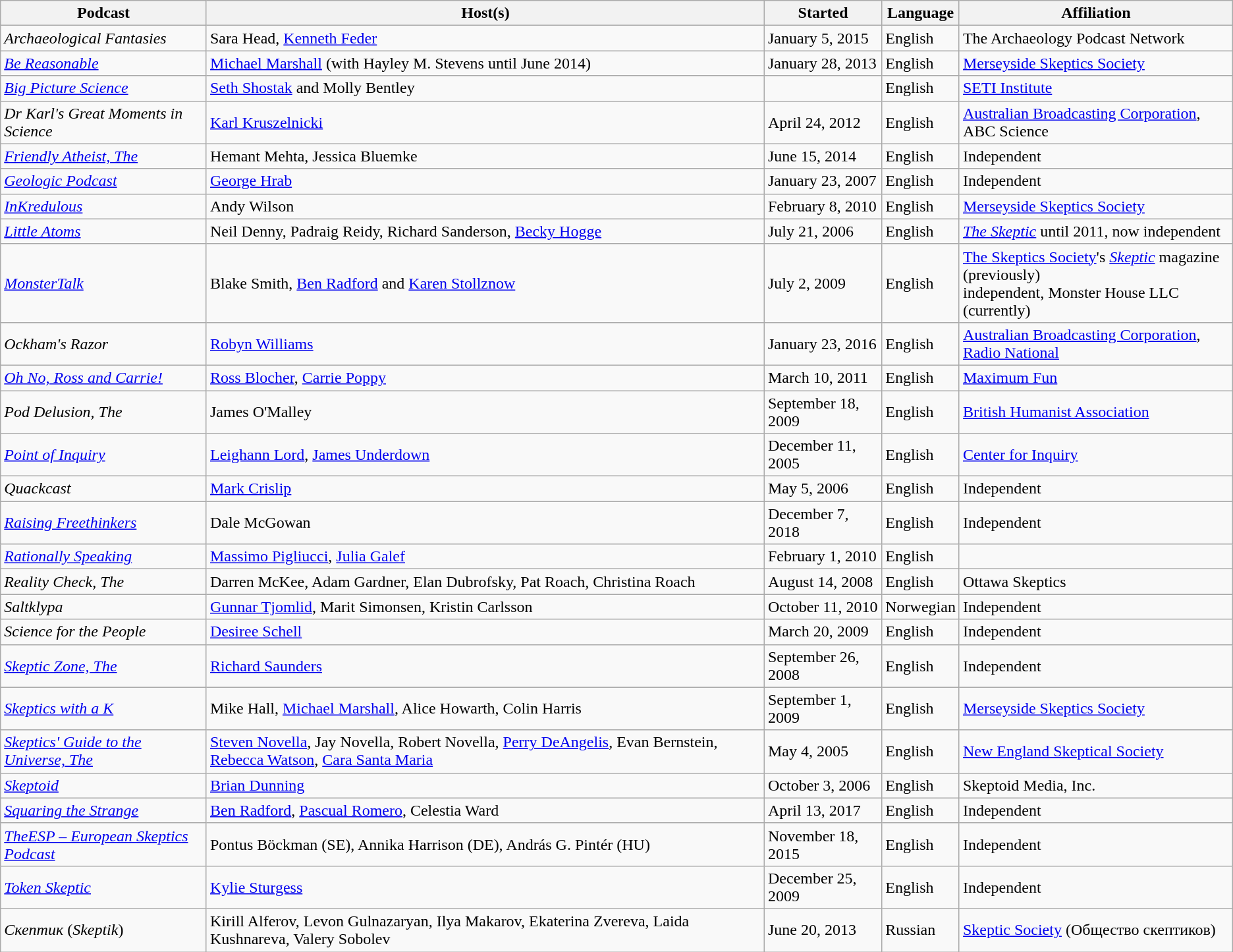<table class="wikitable sortable">
<tr>
<th>Podcast</th>
<th>Host(s)</th>
<th data-sort-type=uslongdate>Started</th>
<th>Language</th>
<th>Affiliation</th>
</tr>
<tr>
<td><em>Archaeological Fantasies</em></td>
<td>Sara Head, <a href='#'>Kenneth Feder</a></td>
<td>January 5, 2015</td>
<td>English</td>
<td>The Archaeology Podcast Network</td>
</tr>
<tr>
<td><em><a href='#'>Be Reasonable</a></em></td>
<td><a href='#'>Michael Marshall</a> (with Hayley M. Stevens until June 2014)</td>
<td>January 28, 2013</td>
<td>English</td>
<td><a href='#'>Merseyside Skeptics Society</a></td>
</tr>
<tr>
<td><em><a href='#'>Big Picture Science</a></em></td>
<td><a href='#'>Seth Shostak</a> and Molly Bentley</td>
<td></td>
<td>English</td>
<td><a href='#'>SETI Institute</a></td>
</tr>
<tr>
<td><em>Dr Karl's Great Moments in Science</em></td>
<td><a href='#'>Karl Kruszelnicki</a></td>
<td>April 24, 2012</td>
<td>English</td>
<td><a href='#'>Australian Broadcasting Corporation</a>, ABC Science</td>
</tr>
<tr>
<td><em><a href='#'>Friendly Atheist, The</a></em></td>
<td>Hemant Mehta, Jessica Bluemke</td>
<td>June 15, 2014</td>
<td>English</td>
<td>Independent</td>
</tr>
<tr>
<td><em><a href='#'>Geologic Podcast</a></em></td>
<td><a href='#'>George Hrab</a></td>
<td>January 23, 2007</td>
<td>English</td>
<td>Independent</td>
</tr>
<tr>
<td><em><a href='#'>InKredulous</a></em></td>
<td>Andy Wilson</td>
<td>February 8, 2010</td>
<td>English</td>
<td><a href='#'>Merseyside Skeptics Society</a></td>
</tr>
<tr>
<td><em><a href='#'>Little Atoms</a></em></td>
<td>Neil Denny, Padraig Reidy, Richard Sanderson, <a href='#'>Becky Hogge</a></td>
<td>July 21, 2006</td>
<td>English</td>
<td><em><a href='#'>The Skeptic</a></em> until 2011, now independent</td>
</tr>
<tr>
<td><em><a href='#'>MonsterTalk</a></em></td>
<td>Blake Smith, <a href='#'>Ben Radford</a> and <a href='#'>Karen Stollznow</a></td>
<td>July 2, 2009</td>
<td>English</td>
<td><a href='#'>The Skeptics Society</a>'s <em><a href='#'>Skeptic</a></em> magazine (previously) <br> independent, Monster House LLC (currently)</td>
</tr>
<tr>
<td><em>Ockham's Razor</em></td>
<td><a href='#'>Robyn Williams</a></td>
<td>January 23, 2016</td>
<td>English</td>
<td><a href='#'>Australian Broadcasting Corporation</a>, <a href='#'>Radio National</a></td>
</tr>
<tr>
<td><em><a href='#'>Oh No, Ross and Carrie!</a></em></td>
<td><a href='#'>Ross Blocher</a>, <a href='#'>Carrie Poppy</a></td>
<td>March 10, 2011</td>
<td>English</td>
<td><a href='#'>Maximum Fun</a></td>
</tr>
<tr>
<td><em>Pod Delusion, The</em></td>
<td>James O'Malley</td>
<td>September 18, 2009</td>
<td>English</td>
<td><a href='#'>British Humanist Association</a></td>
</tr>
<tr>
<td><em><a href='#'>Point of Inquiry</a></em></td>
<td><a href='#'>Leighann Lord</a>, <a href='#'>James Underdown</a></td>
<td>December 11, 2005</td>
<td>English</td>
<td><a href='#'>Center for Inquiry</a></td>
</tr>
<tr>
<td><em>Quackcast</em></td>
<td><a href='#'>Mark Crislip</a></td>
<td>May 5, 2006</td>
<td>English</td>
<td>Independent</td>
</tr>
<tr>
<td><em><a href='#'>Raising Freethinkers</a></em></td>
<td>Dale McGowan</td>
<td>December 7, 2018</td>
<td>English</td>
<td>Independent</td>
</tr>
<tr>
<td><em><a href='#'>Rationally Speaking</a></em></td>
<td><a href='#'>Massimo Pigliucci</a>, <a href='#'>Julia Galef</a></td>
<td>February 1, 2010</td>
<td>English</td>
<td></td>
</tr>
<tr>
<td><em>Reality Check, The</em></td>
<td>Darren McKee, Adam Gardner, Elan Dubrofsky, Pat Roach, Christina Roach</td>
<td>August 14, 2008</td>
<td>English</td>
<td>Ottawa Skeptics</td>
</tr>
<tr>
<td><em>Saltklypa</em></td>
<td><a href='#'>Gunnar Tjomlid</a>, Marit Simonsen, Kristin Carlsson</td>
<td>October 11, 2010</td>
<td>Norwegian</td>
<td>Independent</td>
</tr>
<tr>
<td><em>Science for the People</em></td>
<td><a href='#'>Desiree Schell</a></td>
<td>March 20, 2009</td>
<td>English</td>
<td>Independent</td>
</tr>
<tr>
<td><em><a href='#'>Skeptic Zone, The</a></em></td>
<td><a href='#'>Richard Saunders</a></td>
<td>September 26, 2008</td>
<td>English</td>
<td>Independent</td>
</tr>
<tr>
<td><em><a href='#'>Skeptics with a K</a></em></td>
<td>Mike Hall, <a href='#'>Michael Marshall</a>, Alice Howarth, Colin Harris</td>
<td>September 1, 2009</td>
<td>English</td>
<td><a href='#'>Merseyside Skeptics Society</a></td>
</tr>
<tr>
<td><em><a href='#'>Skeptics' Guide to the Universe, The</a></em></td>
<td><a href='#'>Steven Novella</a>, Jay Novella, Robert Novella, <a href='#'>Perry DeAngelis</a>, Evan Bernstein, <a href='#'>Rebecca Watson</a>, <a href='#'>Cara Santa Maria</a></td>
<td>May 4, 2005</td>
<td>English</td>
<td><a href='#'>New England Skeptical Society</a></td>
</tr>
<tr>
<td><em><a href='#'>Skeptoid</a></em></td>
<td><a href='#'>Brian Dunning</a></td>
<td>October 3, 2006</td>
<td>English</td>
<td>Skeptoid Media, Inc.</td>
</tr>
<tr>
<td><em><a href='#'>Squaring the Strange</a></em></td>
<td><a href='#'>Ben Radford</a>, <a href='#'>Pascual Romero</a>, Celestia Ward</td>
<td>April 13, 2017</td>
<td>English</td>
<td>Independent</td>
</tr>
<tr>
<td><em><a href='#'>TheESP – European Skeptics Podcast</a></em></td>
<td>Pontus Böckman (SE), Annika Harrison (DE), András G. Pintér (HU)</td>
<td>November 18, 2015</td>
<td>English</td>
<td>Independent</td>
</tr>
<tr>
<td><em><a href='#'>Token Skeptic</a></em></td>
<td><a href='#'>Kylie Sturgess</a></td>
<td>December 25, 2009</td>
<td>English</td>
<td>Independent</td>
</tr>
<tr>
<td><em>Скептик</em> (<em>Skeptik</em>)</td>
<td>Kirill Alferov, Levon Gulnazaryan, Ilya Makarov, Ekaterina Zvereva, Laida Kushnareva, Valery Sobolev</td>
<td>June 20, 2013</td>
<td>Russian</td>
<td><a href='#'>Skeptic Society</a> (Общество скептиков)</td>
</tr>
</table>
